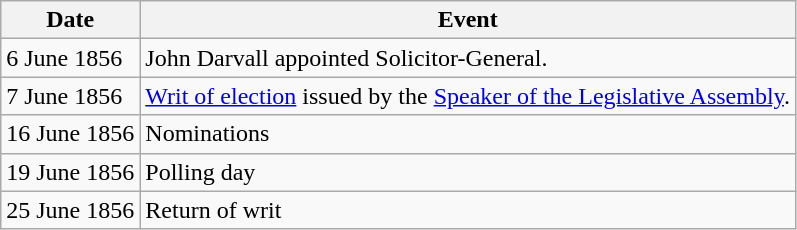<table class="wikitable">
<tr>
<th>Date</th>
<th>Event</th>
</tr>
<tr>
<td>6 June 1856</td>
<td>John Darvall appointed Solicitor-General.</td>
</tr>
<tr>
<td>7 June 1856</td>
<td><a href='#'>Writ of election</a> issued by the <a href='#'>Speaker of the Legislative Assembly</a>.</td>
</tr>
<tr>
<td>16 June 1856</td>
<td>Nominations</td>
</tr>
<tr>
<td>19 June 1856</td>
<td>Polling day</td>
</tr>
<tr>
<td>25 June 1856</td>
<td>Return of writ</td>
</tr>
</table>
